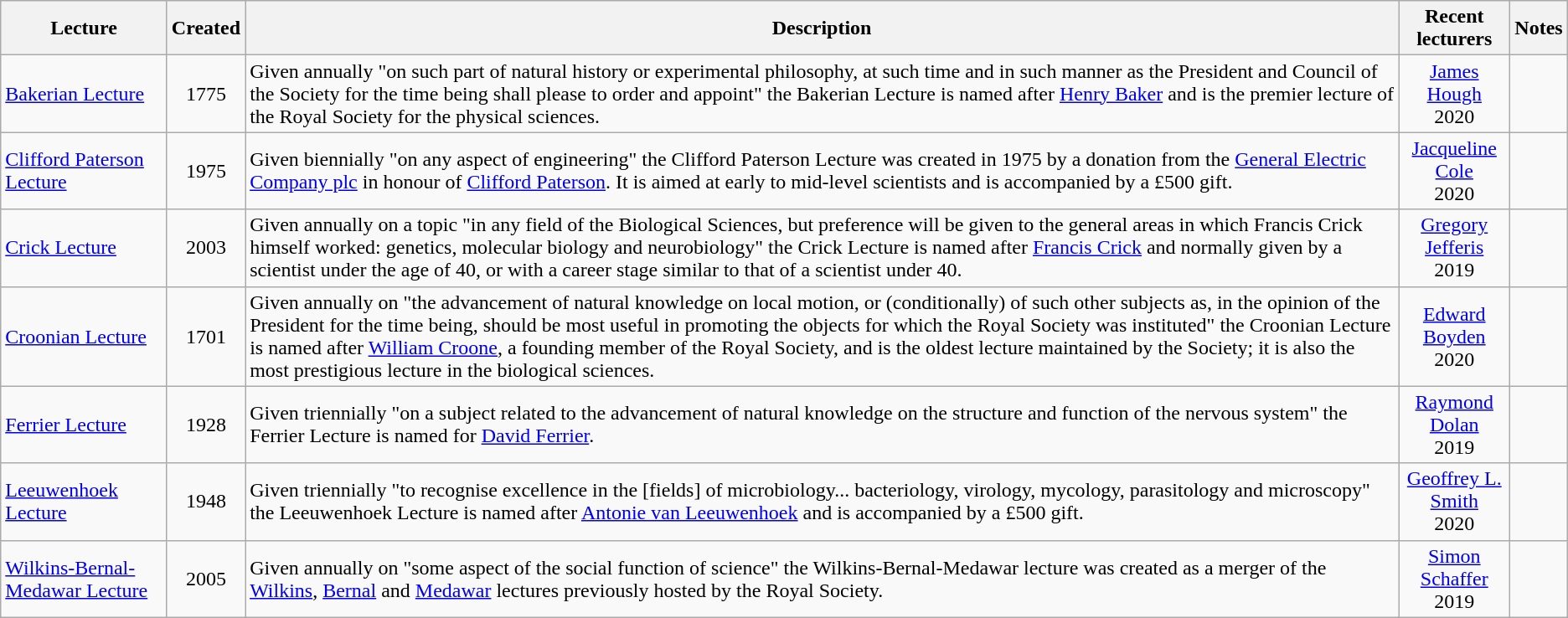<table class="wikitable sortable">
<tr>
<th>Lecture</th>
<th>Created</th>
<th class="unsortable">Description</th>
<th class="unsortable">Recent lecturers</th>
<th class="unsortable">Notes</th>
</tr>
<tr>
<td><a href='#'>Bakerian Lecture</a></td>
<td align=center>1775</td>
<td>Given annually "on such part of natural history or experimental philosophy, at such time and in such manner as the President and Council of the Society for the time being shall please to order and appoint" the Bakerian Lecture is named after <a href='#'>Henry Baker</a> and is the premier lecture of the Royal Society for the physical sciences.</td>
<td align=center><a href='#'>James Hough</a> <br> 2020</td>
<td></td>
</tr>
<tr>
<td><a href='#'>Clifford Paterson Lecture</a></td>
<td align=center>1975</td>
<td>Given biennially "on any aspect of engineering" the Clifford Paterson Lecture was created in 1975 by a donation from the <a href='#'>General Electric Company plc</a> in honour of <a href='#'>Clifford Paterson</a>. It is aimed at early to mid-level scientists and is accompanied by a £500 gift.</td>
<td align=center><a href='#'>Jacqueline Cole</a> <br> 2020</td>
<td></td>
</tr>
<tr>
<td><a href='#'>Crick Lecture</a></td>
<td align=center>2003</td>
<td>Given annually on a topic "in any field of the Biological Sciences, but preference will be given to the general areas in which Francis Crick himself worked: genetics, molecular biology and neurobiology" the Crick Lecture is named after <a href='#'>Francis Crick</a> and normally given by a scientist under the age of 40, or with a career stage similar to that of a scientist under 40.</td>
<td align=center><a href='#'>Gregory Jefferis</a> <br> 2019</td>
<td></td>
</tr>
<tr>
<td><a href='#'>Croonian Lecture</a></td>
<td align=center>1701</td>
<td>Given annually on "the advancement of natural knowledge on local motion, or (conditionally) of such other subjects as, in the opinion of the President for the time being, should be most useful in promoting the objects for which the Royal Society was instituted" the Croonian Lecture is named after <a href='#'>William Croone</a>, a founding member of the Royal Society, and is the oldest lecture maintained by the Society; it is also the most prestigious lecture in the biological sciences.</td>
<td align=center><a href='#'>Edward Boyden</a> <br> 2020</td>
<td></td>
</tr>
<tr>
<td><a href='#'>Ferrier Lecture</a></td>
<td align=center>1928</td>
<td>Given triennially "on a subject related to the advancement of natural knowledge on the structure and function of the nervous system" the Ferrier Lecture is named for <a href='#'>David Ferrier</a>.</td>
<td align=center><a href='#'>Raymond Dolan</a> <br> 2019</td>
<td></td>
</tr>
<tr>
<td><a href='#'>Leeuwenhoek Lecture</a></td>
<td align=center>1948</td>
<td>Given triennially "to recognise excellence in the [fields] of microbiology... bacteriology, virology, mycology, parasitology and microscopy" the Leeuwenhoek Lecture is named after <a href='#'>Antonie van Leeuwenhoek</a> and is accompanied by a £500 gift.</td>
<td align=center><a href='#'>Geoffrey L. Smith</a> <br> 2020</td>
<td></td>
</tr>
<tr>
<td><a href='#'>Wilkins-Bernal-Medawar Lecture</a></td>
<td align=center>2005</td>
<td>Given annually on "some aspect of the social function of science" the Wilkins-Bernal-Medawar lecture was created as a merger of the <a href='#'>Wilkins</a>, <a href='#'>Bernal</a> and <a href='#'>Medawar</a> lectures previously hosted by the Royal Society.</td>
<td align=center><a href='#'>Simon Schaffer</a> <br> 2019</td>
<td></td>
</tr>
</table>
